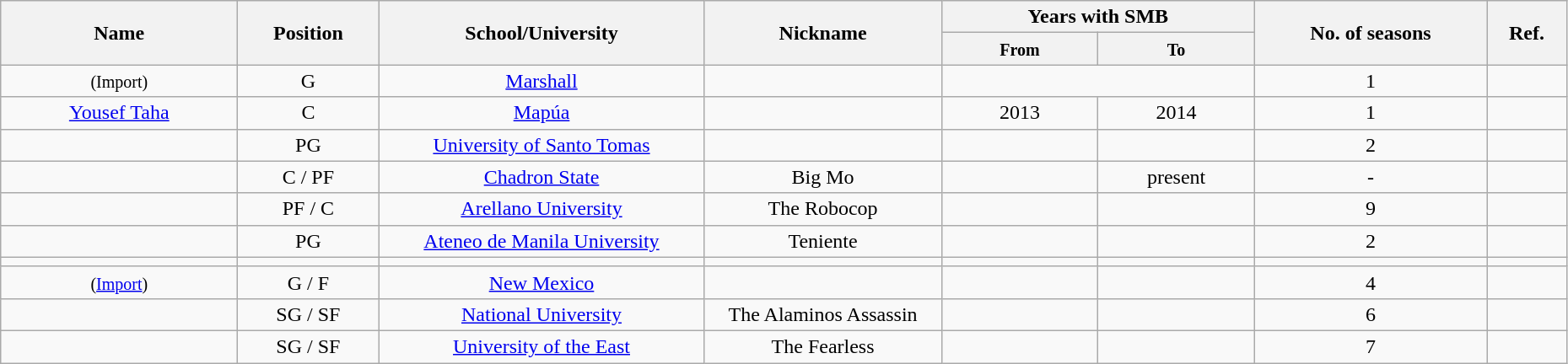<table class="wikitable sortable" style="text-align:center" width="98%">
<tr>
<th style="width:180px;" rowspan="2">Name</th>
<th rowspan="2">Position</th>
<th style="width:250px;" rowspan="2">School/University</th>
<th style="width:180px;" rowspan="2">Nickname</th>
<th style="width:180px; text-align:center;" colspan="2">Years with SMB</th>
<th rowspan="2">No. of seasons</th>
<th rowspan="2"; class=unsortable>Ref.</th>
</tr>
<tr>
<th style="width:10%; text-align:center;"><small>From</small></th>
<th style="width:10%; text-align:center;"><small>To</small></th>
</tr>
<tr>
<td> <small>(Import)</small></td>
<td>G</td>
<td><a href='#'>Marshall</a></td>
<td></td>
<td colspan="2"></td>
<td>1</td>
<td></td>
</tr>
<tr>
<td><a href='#'>Yousef Taha</a></td>
<td>C</td>
<td><a href='#'>Mapúa</a></td>
<td></td>
<td>2013</td>
<td>2014</td>
<td>1</td>
<td></td>
</tr>
<tr>
<td></td>
<td>PG</td>
<td><a href='#'>University of Santo Tomas</a></td>
<td></td>
<td></td>
<td></td>
<td>2</td>
<td></td>
</tr>
<tr>
<td></td>
<td>C / PF</td>
<td><a href='#'>Chadron State</a></td>
<td>Big Mo</td>
<td></td>
<td>present</td>
<td>-</td>
<td></td>
</tr>
<tr>
<td></td>
<td>PF / C</td>
<td><a href='#'>Arellano University</a></td>
<td>The Robocop</td>
<td></td>
<td></td>
<td>9</td>
<td></td>
</tr>
<tr>
<td></td>
<td>PG</td>
<td><a href='#'>Ateneo de Manila University</a></td>
<td>Teniente</td>
<td></td>
<td></td>
<td>2</td>
<td></td>
</tr>
<tr>
<td></td>
<td></td>
<td></td>
<td></td>
<td></td>
<td></td>
<td></td>
<td></td>
</tr>
<tr>
<td> <small>(<a href='#'>Import</a>)</small></td>
<td>G / F</td>
<td><a href='#'>New Mexico</a></td>
<td></td>
<td></td>
<td></td>
<td>4</td>
<td></td>
</tr>
<tr>
<td></td>
<td>SG / SF</td>
<td><a href='#'>National University</a></td>
<td>The Alaminos Assassin</td>
<td></td>
<td></td>
<td>6</td>
<td></td>
</tr>
<tr>
<td></td>
<td>SG / SF</td>
<td><a href='#'>University of the East</a></td>
<td>The Fearless</td>
<td><br></td>
<td><br></td>
<td>7</td>
<td></td>
</tr>
</table>
